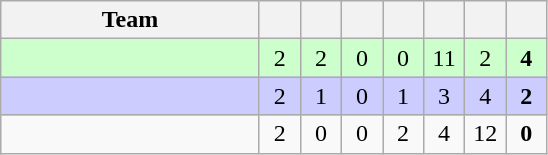<table class="wikitable" style="text-align:center;">
<tr>
<th width=165>Team</th>
<th width=20></th>
<th width=20></th>
<th width=20></th>
<th width=20></th>
<th width=20></th>
<th width=20></th>
<th width=20></th>
</tr>
<tr style="background:#cfc;">
<td align="left"></td>
<td>2</td>
<td>2</td>
<td>0</td>
<td>0</td>
<td>11</td>
<td>2</td>
<td><strong>4</strong></td>
</tr>
<tr style="background:#ccccff;">
<td align="left"></td>
<td>2</td>
<td>1</td>
<td>0</td>
<td>1</td>
<td>3</td>
<td>4</td>
<td><strong>2</strong></td>
</tr>
<tr>
<td align="left"></td>
<td>2</td>
<td>0</td>
<td>0</td>
<td>2</td>
<td>4</td>
<td>12</td>
<td><strong>0</strong></td>
</tr>
</table>
